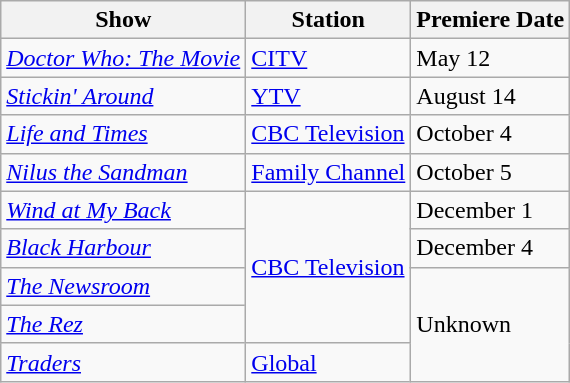<table class="wikitable">
<tr>
<th>Show</th>
<th>Station</th>
<th>Premiere Date</th>
</tr>
<tr>
<td><em><a href='#'>Doctor Who: The Movie</a></em></td>
<td><a href='#'>CITV</a></td>
<td>May 12</td>
</tr>
<tr>
<td><em><a href='#'>Stickin' Around</a></em></td>
<td><a href='#'>YTV</a></td>
<td>August 14</td>
</tr>
<tr>
<td><em><a href='#'>Life and Times</a></em></td>
<td><a href='#'>CBC Television</a></td>
<td>October 4</td>
</tr>
<tr>
<td><em><a href='#'>Nilus the Sandman</a></em></td>
<td><a href='#'>Family Channel</a></td>
<td>October 5</td>
</tr>
<tr>
<td><em><a href='#'>Wind at My Back</a></em></td>
<td rowspan="4"><a href='#'>CBC Television</a></td>
<td>December 1</td>
</tr>
<tr>
<td><em><a href='#'>Black Harbour</a></em></td>
<td>December 4</td>
</tr>
<tr>
<td><em><a href='#'>The Newsroom</a></em></td>
<td rowspan="3">Unknown</td>
</tr>
<tr>
<td><em><a href='#'>The Rez</a></em></td>
</tr>
<tr>
<td><em><a href='#'>Traders</a></em></td>
<td><a href='#'>Global</a></td>
</tr>
</table>
